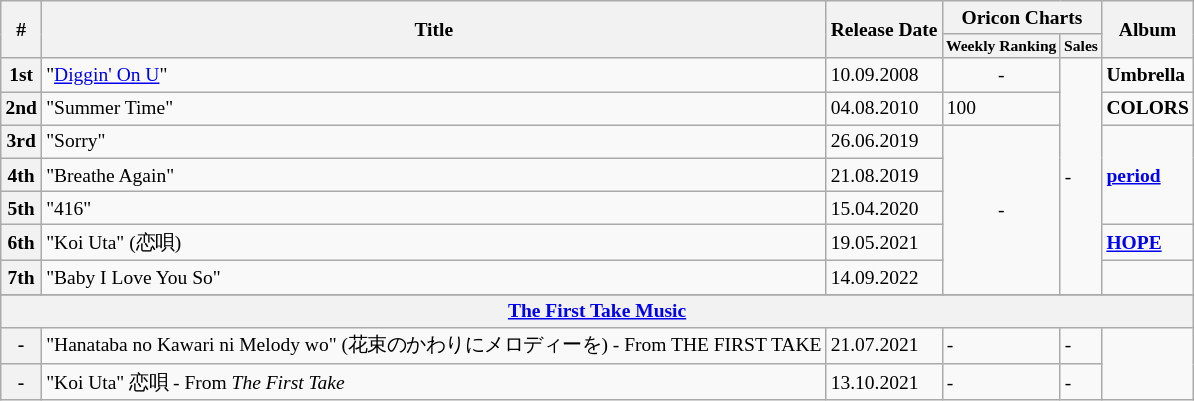<table class="wikitable" style="font-size:small;">
<tr>
<th rowspan="2">#</th>
<th rowspan="2">Title</th>
<th rowspan="2">Release Date</th>
<th colspan="2">Oricon Charts</th>
<th rowspan="2">Album</th>
</tr>
<tr>
<th style="font-size:80%;">Weekly Ranking</th>
<th style="font-size:80%;">Sales</th>
</tr>
<tr>
<th>1st</th>
<td>"<a href='#'>Diggin' On U</a>"</td>
<td>10.09.2008</td>
<td style="text-align: center;">-</td>
<td rowspan="7">-</td>
<td><strong>Umbrella</strong></td>
</tr>
<tr>
<th>2nd</th>
<td>"Summer Time"</td>
<td>04.08.2010</td>
<td>100</td>
<td><strong>COLORS</strong></td>
</tr>
<tr>
<th>3rd</th>
<td>"Sorry"</td>
<td>26.06.2019</td>
<td rowspan="5" style="text-align: center;">-</td>
<td rowspan="3"><strong><a href='#'>period</a></strong></td>
</tr>
<tr>
<th>4th</th>
<td>"Breathe Again"</td>
<td>21.08.2019</td>
</tr>
<tr>
<th>5th</th>
<td>"416"</td>
<td>15.04.2020</td>
</tr>
<tr>
<th>6th</th>
<td>"Koi Uta" (恋唄)</td>
<td>19.05.2021</td>
<td><strong><a href='#'>HOPE</a></strong></td>
</tr>
<tr>
<th>7th</th>
<td>"Baby I Love You So"</td>
<td>14.09.2022</td>
<td></td>
</tr>
<tr>
</tr>
<tr>
<th colspan="6"><a href='#'>The First Take Music</a></th>
</tr>
<tr>
<th>-</th>
<td>"Hanataba no Kawari ni Melody wo" (花束のかわりにメロディーを) - From THE FIRST TAKE</td>
<td>21.07.2021</td>
<td>-</td>
<td>-</td>
<td rowspan="2"></td>
</tr>
<tr>
<th>-</th>
<td>"Koi Uta" 恋唄 - From <em>The First Take</em></td>
<td>13.10.2021</td>
<td>-</td>
<td>-</td>
</tr>
</table>
